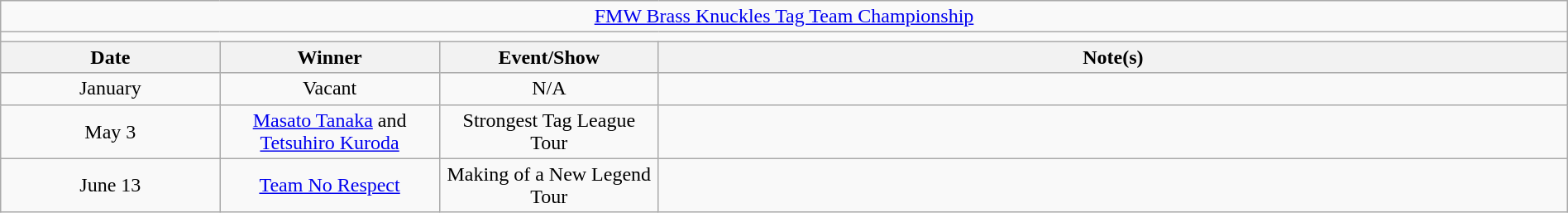<table class="wikitable" style="text-align:center; width:100%;">
<tr>
<td colspan="5"><a href='#'>FMW Brass Knuckles Tag Team Championship</a></td>
</tr>
<tr>
<td colspan="5"><strong></strong></td>
</tr>
<tr>
<th width="14%">Date</th>
<th width="14%">Winner</th>
<th width="14%">Event/Show</th>
<th width="58%">Note(s)</th>
</tr>
<tr>
<td>January</td>
<td>Vacant</td>
<td>N/A</td>
<td align="left"></td>
</tr>
<tr>
<td>May 3</td>
<td><a href='#'>Masato Tanaka</a> and <a href='#'>Tetsuhiro Kuroda</a></td>
<td>Strongest Tag League Tour</td>
<td align="left"></td>
</tr>
<tr>
<td>June 13</td>
<td><a href='#'>Team No Respect</a><br></td>
<td>Making of a New Legend Tour</td>
<td align="left"></td>
</tr>
</table>
